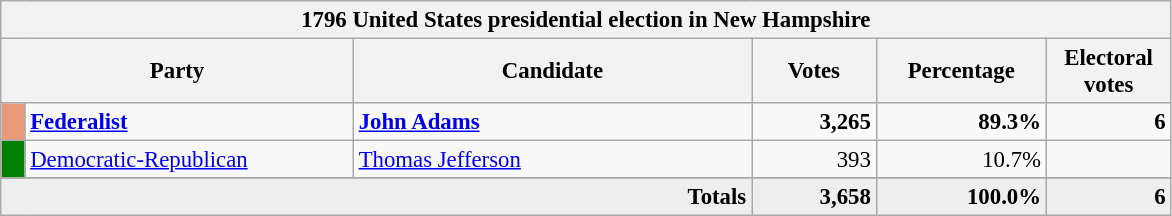<table class="wikitable" style="font-size: 95%;">
<tr>
<th colspan="6">1796 United States presidential election in New Hampshire</th>
</tr>
<tr>
<th colspan="2" style="width: 15em">Party</th>
<th style="width: 17em">Candidate</th>
<th style="width: 5em">Votes</th>
<th style="width: 7em">Percentage</th>
<th style="width: 5em">Electoral votes</th>
</tr>
<tr>
<th style="background-color:#EA9978; width: 3px"></th>
<td style="width: 130px"><strong><a href='#'>Federalist</a></strong></td>
<td><strong><a href='#'>John Adams</a></strong></td>
<td align="right"><strong>3,265</strong></td>
<td align="right"><strong>89.3%</strong></td>
<td align="right"><strong>6</strong></td>
</tr>
<tr>
<th style="background-color:#008000; width: 3px"></th>
<td style="width: 130px"><a href='#'>Democratic-Republican</a></td>
<td><a href='#'>Thomas Jefferson</a></td>
<td align="right">393</td>
<td align="right">10.7%</td>
<td align="right"></td>
</tr>
<tr>
</tr>
<tr>
</tr>
<tr bgcolor="#EEEEEE">
<td colspan="3" align="right"><strong>Totals</strong></td>
<td align="right"><strong>3,658</strong></td>
<td align="right"><strong>100.0%</strong></td>
<td align="right"><strong>6</strong></td>
</tr>
</table>
